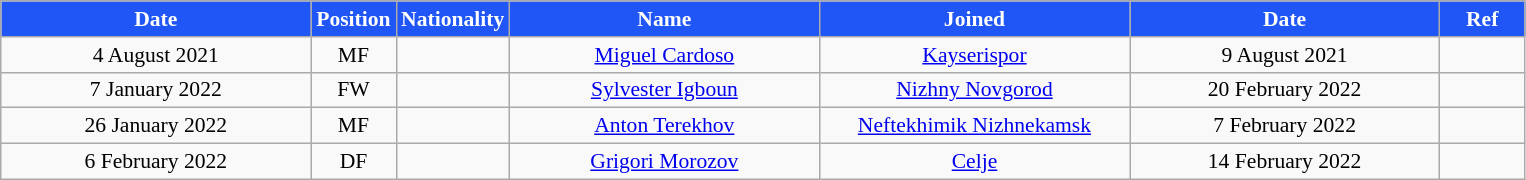<table class="wikitable"  style="text-align:center; font-size:90%; ">
<tr>
<th style="background:#1F56F5; color:white; width:200px;">Date</th>
<th style="background:#1F56F5; color:white; width:50px;">Position</th>
<th style="background:#1F56F5; color:white; width:50px;">Nationality</th>
<th style="background:#1F56F5; color:white; width:200px;">Name</th>
<th style="background:#1F56F5; color:white; width:200px;">Joined</th>
<th style="background:#1F56F5; color:white; width:200px;">Date</th>
<th style="background:#1F56F5; color:white; width:50px;">Ref</th>
</tr>
<tr>
<td>4 August 2021</td>
<td>MF</td>
<td></td>
<td><a href='#'>Miguel Cardoso</a></td>
<td><a href='#'>Kayserispor</a></td>
<td>9 August 2021</td>
<td></td>
</tr>
<tr>
<td>7 January 2022</td>
<td>FW</td>
<td></td>
<td><a href='#'>Sylvester Igboun</a></td>
<td><a href='#'>Nizhny Novgorod</a></td>
<td>20 February 2022</td>
<td></td>
</tr>
<tr>
<td>26 January 2022</td>
<td>MF</td>
<td></td>
<td><a href='#'>Anton Terekhov</a></td>
<td><a href='#'>Neftekhimik Nizhnekamsk</a></td>
<td>7 February 2022</td>
<td></td>
</tr>
<tr>
<td>6 February 2022</td>
<td>DF</td>
<td></td>
<td><a href='#'>Grigori Morozov</a></td>
<td><a href='#'>Celje</a></td>
<td>14 February 2022</td>
<td></td>
</tr>
</table>
